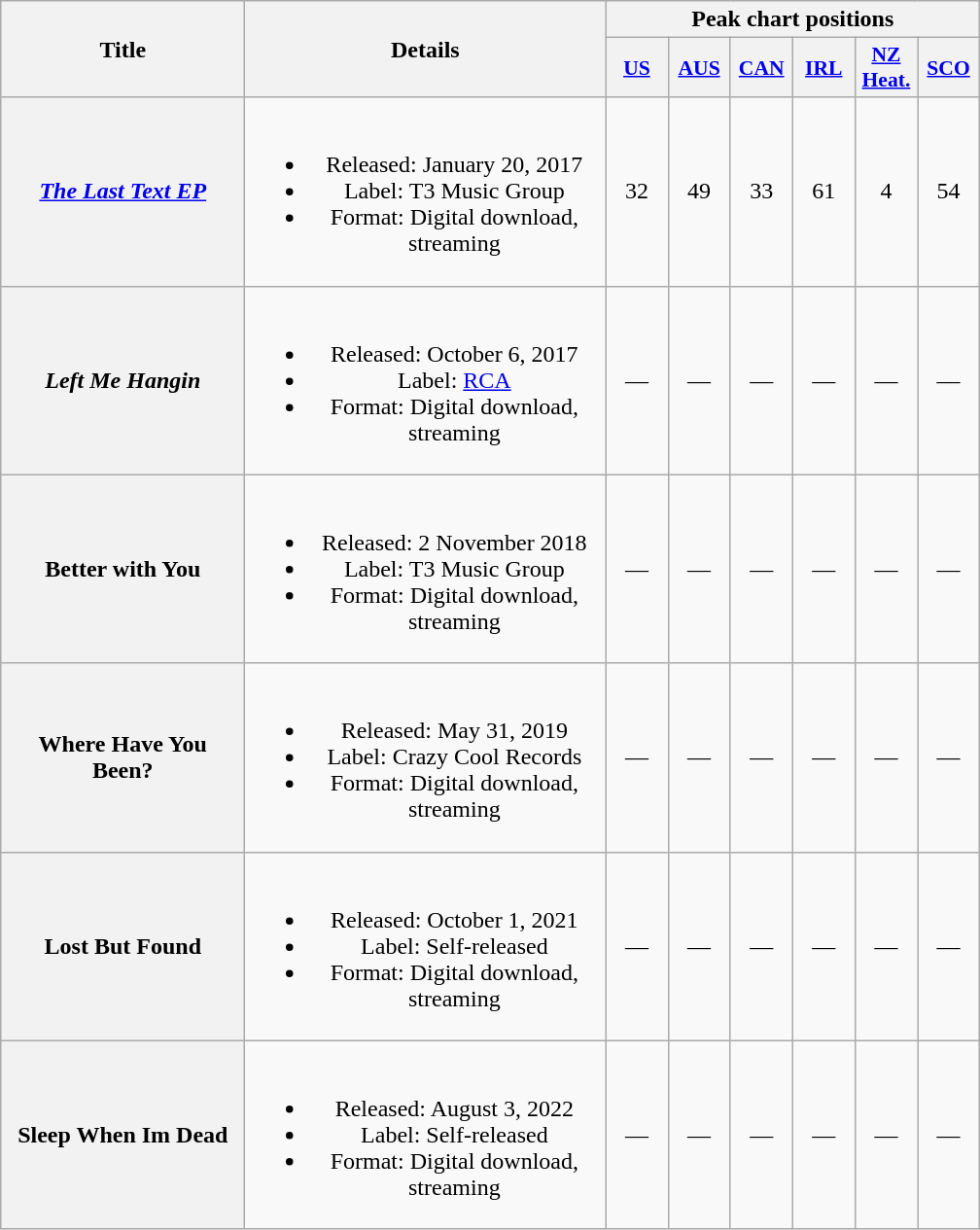<table class="wikitable plainrowheaders" style="text-align:center;">
<tr>
<th scope="col" rowspan="2" style="width:10em;">Title</th>
<th scope="col" rowspan="2" style="width:15em;">Details</th>
<th scope="col" colspan="6">Peak chart positions</th>
</tr>
<tr>
<th scope="col" style="width:2.5em;font-size:90%;"><a href='#'>US</a><br></th>
<th scope="col" style="width:2.5em;font-size:90%;"><a href='#'>AUS</a><br></th>
<th scope="col" style="width:2.5em;font-size:90%;"><a href='#'>CAN</a><br></th>
<th scope="col" style="width:2.5em;font-size:90%;"><a href='#'>IRL</a><br></th>
<th scope="col" style="width:2.5em;font-size:90%;"><a href='#'>NZ<br>Heat.</a><br></th>
<th scope="col" style="width:2.5em;font-size:90%;"><a href='#'>SCO</a><br></th>
</tr>
<tr>
<th scope="row"><em><a href='#'>The Last Text EP</a></em></th>
<td><br><ul><li>Released: January 20, 2017</li><li>Label: T3 Music Group</li><li>Format: Digital download, streaming</li></ul></td>
<td>32</td>
<td>49</td>
<td>33</td>
<td>61</td>
<td>4</td>
<td>54</td>
</tr>
<tr>
<th scope="row"><em>Left Me Hangin<strong></th>
<td><br><ul><li>Released: October 6, 2017</li><li>Label: <a href='#'>RCA</a></li><li>Format: Digital download, streaming</li></ul></td>
<td>—</td>
<td>—</td>
<td>—</td>
<td>—</td>
<td>—</td>
<td>—</td>
</tr>
<tr>
<th scope="row"></em>Better with You<em></th>
<td><br><ul><li>Released: 2 November 2018</li><li>Label: T3 Music Group</li><li>Format: Digital download, streaming</li></ul></td>
<td>—</td>
<td>—</td>
<td>—</td>
<td>—</td>
<td>—</td>
<td>—</td>
</tr>
<tr>
<th scope="row"></em>Where Have You Been?<em></th>
<td><br><ul><li>Released: May 31, 2019</li><li>Label: Crazy Cool Records</li><li>Format: Digital download, streaming</li></ul></td>
<td>—</td>
<td>—</td>
<td>—</td>
<td>—</td>
<td>—</td>
<td>—</td>
</tr>
<tr>
<th scope="row"></em>Lost But Found<em></th>
<td><br><ul><li>Released: October 1, 2021</li><li>Label: Self-released</li><li>Format: Digital download, streaming</li></ul></td>
<td>—</td>
<td>—</td>
<td>—</td>
<td>—</td>
<td>—</td>
<td>—</td>
</tr>
<tr>
<th scope="row"></em>Sleep When Im Dead<em></th>
<td><br><ul><li>Released: August 3, 2022</li><li>Label: Self-released</li><li>Format: Digital download, streaming</li></ul></td>
<td>—</td>
<td>—</td>
<td>—</td>
<td>—</td>
<td>—</td>
<td>—</td>
</tr>
</table>
